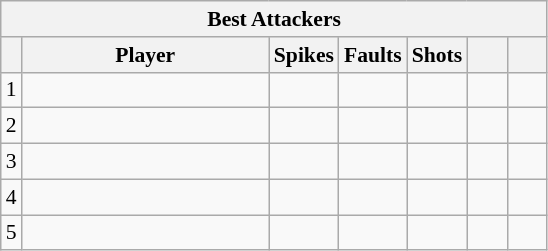<table class="wikitable sortable" style=font-size:90%>
<tr>
<th colspan=7>Best Attackers</th>
</tr>
<tr>
<th></th>
<th width=158>Player</th>
<th width=20>Spikes</th>
<th width=20>Faults</th>
<th width=20>Shots</th>
<th width=20></th>
<th width=20></th>
</tr>
<tr>
<td>1</td>
<td></td>
<td align=center></td>
<td align=center></td>
<td align=center></td>
<td align=center></td>
<td align=center></td>
</tr>
<tr>
<td>2</td>
<td></td>
<td align=center></td>
<td align=center></td>
<td align=center></td>
<td align=center></td>
<td align=center></td>
</tr>
<tr>
<td>3</td>
<td></td>
<td align=center></td>
<td align=center></td>
<td align=center></td>
<td align=center></td>
<td align=center></td>
</tr>
<tr>
<td>4</td>
<td></td>
<td align=center></td>
<td align=center></td>
<td align=center></td>
<td align=center></td>
<td align=center></td>
</tr>
<tr>
<td>5</td>
<td></td>
<td align=center></td>
<td align=center></td>
<td align=center></td>
<td align=center></td>
<td align=center></td>
</tr>
</table>
